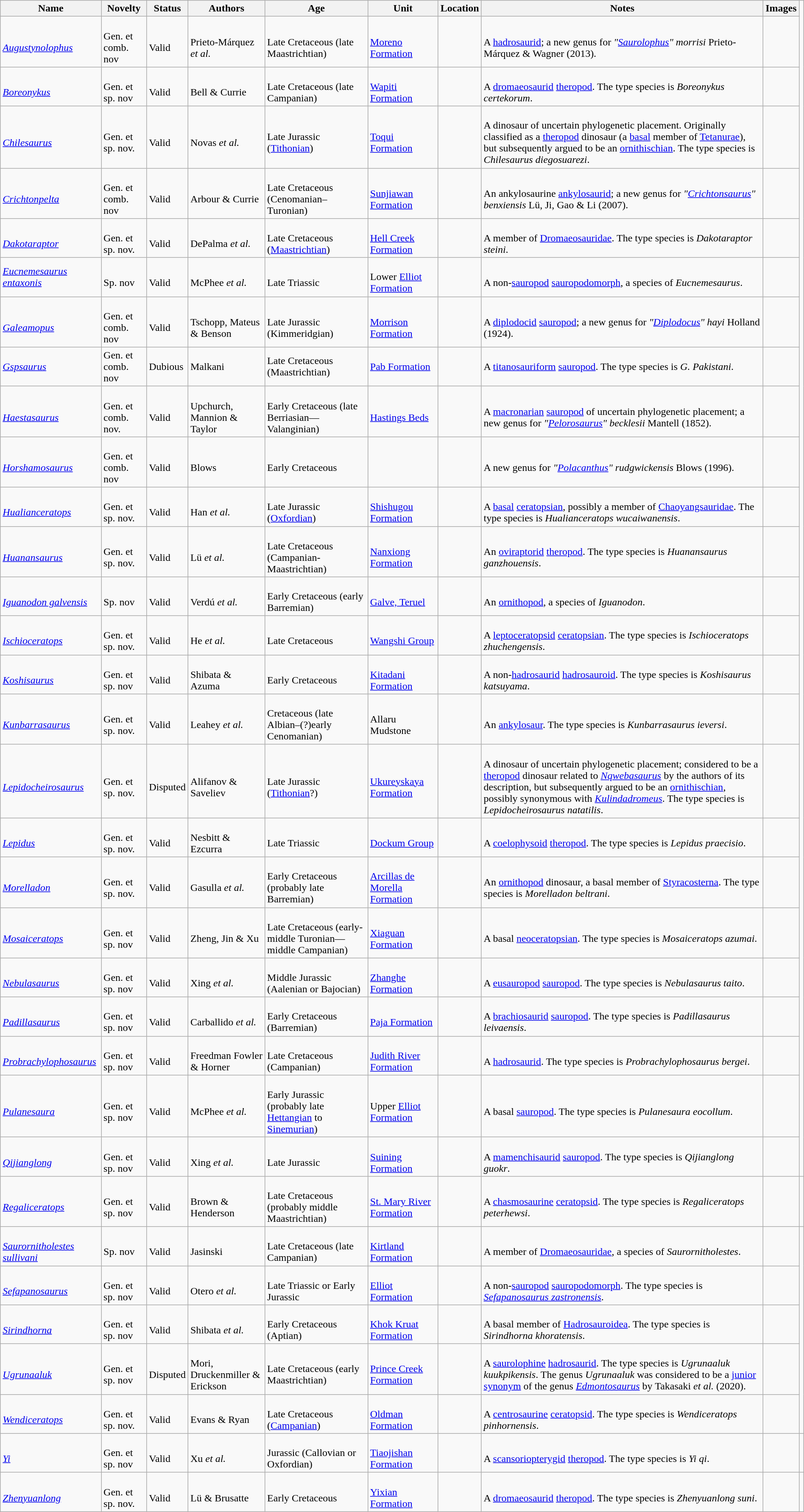<table class="wikitable sortable"  style="margin:auto; width:100%;">
<tr>
<th>Name</th>
<th>Novelty</th>
<th>Status</th>
<th>Authors</th>
<th>Age</th>
<th>Unit</th>
<th>Location</th>
<th>Notes</th>
<th>Images</th>
</tr>
<tr>
<td><br><em><a href='#'>Augustynolophus</a></em></td>
<td><br>Gen. et comb. nov</td>
<td><br>Valid</td>
<td><br>Prieto-Márquez <em>et al.</em></td>
<td><br>Late Cretaceous (late Maastrichtian)</td>
<td><br><a href='#'>Moreno Formation</a></td>
<td><br></td>
<td><br>A <a href='#'>hadrosaurid</a>; a new genus for <em>"<a href='#'>Saurolophus</a>" morrisi</em> Prieto-Márquez & Wagner (2013).</td>
<td></td>
</tr>
<tr>
<td><br><em><a href='#'>Boreonykus</a></em></td>
<td><br>Gen. et sp. nov</td>
<td><br>Valid</td>
<td><br>Bell & Currie</td>
<td><br>Late Cretaceous (late Campanian)</td>
<td><br><a href='#'>Wapiti Formation</a></td>
<td><br></td>
<td><br>A <a href='#'>dromaeosaurid</a> <a href='#'>theropod</a>. The type species is <em>Boreonykus certekorum</em>.</td>
<td></td>
</tr>
<tr>
<td><br><em><a href='#'>Chilesaurus</a></em></td>
<td><br>Gen. et sp. nov.</td>
<td><br>Valid</td>
<td><br>Novas <em>et al.</em></td>
<td><br>Late Jurassic (<a href='#'>Tithonian</a>)</td>
<td><br><a href='#'>Toqui Formation</a></td>
<td><br></td>
<td><br>A dinosaur of uncertain phylogenetic placement. Originally classified as a <a href='#'>theropod</a> dinosaur (a <a href='#'>basal</a> member of <a href='#'>Tetanurae</a>), but subsequently argued to be an <a href='#'>ornithischian</a>. The type species is <em>Chilesaurus diegosuarezi</em>.</td>
<td></td>
</tr>
<tr>
<td><br><em><a href='#'>Crichtonpelta</a></em></td>
<td><br>Gen. et comb. nov</td>
<td><br>Valid</td>
<td><br>Arbour & Currie</td>
<td><br>Late Cretaceous (Cenomanian–Turonian)</td>
<td><br><a href='#'>Sunjiawan Formation</a></td>
<td><br></td>
<td><br>An ankylosaurine <a href='#'>ankylosaurid</a>; a new genus for <em>"<a href='#'>Crichtonsaurus</a>" benxiensis</em> Lü, Ji, Gao & Li (2007).</td>
<td></td>
</tr>
<tr>
<td><br><em><a href='#'>Dakotaraptor</a></em></td>
<td><br>Gen. et sp. nov.</td>
<td><br>Valid</td>
<td><br>DePalma <em>et al.</em></td>
<td><br>Late Cretaceous (<a href='#'>Maastrichtian</a>)</td>
<td><br><a href='#'>Hell Creek Formation</a></td>
<td><br></td>
<td><br>A member of <a href='#'>Dromaeosauridae</a>. The type species is <em>Dakotaraptor steini</em>.</td>
<td></td>
</tr>
<tr>
<td><em><a href='#'>Eucnemesaurus entaxonis</a></em></td>
<td><br>Sp. nov</td>
<td><br>Valid</td>
<td><br>McPhee <em>et al.</em></td>
<td><br>Late Triassic</td>
<td><br>Lower <a href='#'>Elliot Formation</a></td>
<td><br></td>
<td><br>A non-<a href='#'>sauropod</a> <a href='#'>sauropodomorph</a>, a species of <em>Eucnemesaurus</em>.</td>
<td></td>
</tr>
<tr>
<td><br><em><a href='#'>Galeamopus</a></em></td>
<td><br>Gen. et comb. nov</td>
<td><br>Valid</td>
<td><br>Tschopp, Mateus & Benson</td>
<td><br>Late Jurassic (Kimmeridgian)</td>
<td><br><a href='#'>Morrison Formation</a></td>
<td><br></td>
<td><br>A <a href='#'>diplodocid</a> <a href='#'>sauropod</a>; a new genus for <em>"<a href='#'>Diplodocus</a>" hayi</em> Holland (1924).</td>
<td></td>
</tr>
<tr>
<td><em><a href='#'>Gspsaurus</a></em></td>
<td>Gen. et comb. nov</td>
<td>Dubious</td>
<td>Malkani</td>
<td>Late Cretaceous (Maastrichtian)</td>
<td><a href='#'>Pab Formation</a></td>
<td></td>
<td>A <a href='#'>titanosauriform</a> <a href='#'>sauropod</a>. The type species is <em>G. Pakistani</em>.</td>
<td></td>
</tr>
<tr>
<td><br><em><a href='#'>Haestasaurus</a></em> </td>
<td><br>Gen. et comb. nov.</td>
<td><br>Valid</td>
<td><br>Upchurch, Mannion & Taylor</td>
<td><br>Early Cretaceous (late Berriasian—Valanginian)</td>
<td><br><a href='#'>Hastings Beds</a></td>
<td><br></td>
<td><br>A <a href='#'>macronarian</a> <a href='#'>sauropod</a> of uncertain phylogenetic placement; a new genus for <em>"<a href='#'>Pelorosaurus</a>" becklesii</em> Mantell (1852).</td>
<td></td>
</tr>
<tr>
<td><br><em><a href='#'>Horshamosaurus</a></em></td>
<td><br>Gen. et comb. nov</td>
<td><br>Valid</td>
<td><br>Blows</td>
<td><br>Early Cretaceous</td>
<td></td>
<td><br></td>
<td><br>A new genus for <em>"<a href='#'>Polacanthus</a>" rudgwickensis</em> Blows (1996).</td>
<td></td>
</tr>
<tr>
<td><br><em><a href='#'>Hualianceratops</a></em> </td>
<td><br>Gen. et sp. nov.</td>
<td><br>Valid</td>
<td><br>Han <em>et al.</em></td>
<td><br>Late Jurassic (<a href='#'>Oxfordian</a>)</td>
<td><br><a href='#'>Shishugou Formation</a></td>
<td><br></td>
<td><br>A <a href='#'>basal</a> <a href='#'>ceratopsian</a>, possibly a member of <a href='#'>Chaoyangsauridae</a>. The type species is <em>Hualianceratops wucaiwanensis</em>.</td>
<td></td>
</tr>
<tr>
<td><br><em><a href='#'>Huanansaurus</a></em></td>
<td><br>Gen. et sp. nov.</td>
<td><br>Valid</td>
<td><br>Lü <em>et al.</em></td>
<td><br>Late Cretaceous (Campanian-Maastrichtian)</td>
<td><br><a href='#'>Nanxiong Formation</a></td>
<td><br></td>
<td><br>An <a href='#'>oviraptorid</a> <a href='#'>theropod</a>. The type species is <em>Huanansaurus ganzhouensis</em>.</td>
<td></td>
</tr>
<tr>
<td><br><em><a href='#'>Iguanodon galvensis</a></em></td>
<td><br>Sp. nov</td>
<td><br>Valid</td>
<td><br>Verdú <em>et al.</em></td>
<td><br>Early Cretaceous (early Barremian)</td>
<td><br><a href='#'>Galve, Teruel</a></td>
<td><br></td>
<td><br>An <a href='#'>ornithopod</a>, a species of <em>Iguanodon</em>.</td>
<td></td>
</tr>
<tr>
<td><br><em><a href='#'>Ischioceratops</a></em></td>
<td><br>Gen. et sp. nov.</td>
<td><br>Valid</td>
<td><br>He <em>et al.</em></td>
<td><br>Late Cretaceous</td>
<td><br><a href='#'>Wangshi Group</a></td>
<td><br></td>
<td><br>A <a href='#'>leptoceratopsid</a> <a href='#'>ceratopsian</a>. The type species is <em>Ischioceratops zhuchengensis</em>.</td>
<td></td>
</tr>
<tr>
<td><br><em><a href='#'>Koshisaurus</a></em></td>
<td><br>Gen. et sp. nov</td>
<td><br>Valid</td>
<td><br>Shibata & Azuma</td>
<td><br>Early Cretaceous</td>
<td><br><a href='#'>Kitadani Formation</a></td>
<td><br></td>
<td><br>A non-<a href='#'>hadrosaurid</a> <a href='#'>hadrosauroid</a>. The type species is <em>Koshisaurus katsuyama</em>.</td>
<td></td>
</tr>
<tr>
<td><br><em><a href='#'>Kunbarrasaurus</a></em></td>
<td><br>Gen. et sp. nov.</td>
<td><br>Valid</td>
<td><br>Leahey <em>et al.</em></td>
<td><br>Cretaceous (late Albian–(?)early Cenomanian)</td>
<td><br>Allaru Mudstone</td>
<td><br></td>
<td><br>An <a href='#'>ankylosaur</a>. The type species is <em>Kunbarrasaurus ieversi</em>.</td>
<td></td>
</tr>
<tr>
<td><br><em><a href='#'>Lepidocheirosaurus</a></em></td>
<td><br>Gen. et sp. nov.</td>
<td><br>Disputed</td>
<td><br>Alifanov & Saveliev</td>
<td><br>Late Jurassic (<a href='#'>Tithonian</a>?)</td>
<td><br><a href='#'>Ukureyskaya Formation</a></td>
<td><br></td>
<td><br>A dinosaur of uncertain phylogenetic placement; considered to be a <a href='#'>theropod</a> dinosaur related to <em><a href='#'>Nqwebasaurus</a></em> by the authors of its description, but subsequently argued to be an <a href='#'>ornithischian</a>, possibly synonymous with <em><a href='#'>Kulindadromeus</a></em>. The type species is <em>Lepidocheirosaurus natatilis</em>.</td>
<td></td>
</tr>
<tr>
<td><br><em><a href='#'>Lepidus</a></em></td>
<td><br>Gen. et sp. nov.</td>
<td><br>Valid</td>
<td><br>Nesbitt & Ezcurra</td>
<td><br>Late Triassic</td>
<td><br><a href='#'>Dockum Group</a></td>
<td><br></td>
<td><br>A <a href='#'>coelophysoid</a> <a href='#'>theropod</a>. The type species is <em>Lepidus praecisio</em>.</td>
<td></td>
</tr>
<tr>
<td><br><em><a href='#'>Morelladon</a></em></td>
<td><br>Gen. et sp. nov.</td>
<td><br>Valid</td>
<td><br>Gasulla <em>et al.</em></td>
<td><br>Early Cretaceous (probably late Barremian)</td>
<td><br><a href='#'>Arcillas de Morella Formation</a></td>
<td><br></td>
<td><br>An <a href='#'>ornithopod</a> dinosaur, a basal member of <a href='#'>Styracosterna</a>. The type species is <em>Morelladon beltrani</em>.</td>
<td></td>
</tr>
<tr>
<td><br><em><a href='#'>Mosaiceratops</a></em></td>
<td><br>Gen. et sp. nov</td>
<td><br>Valid</td>
<td><br>Zheng, Jin & Xu</td>
<td><br>Late Cretaceous (early-middle Turonian—middle Campanian)</td>
<td><br><a href='#'>Xiaguan Formation</a></td>
<td><br></td>
<td><br>A basal <a href='#'>neoceratopsian</a>. The type species is <em>Mosaiceratops azumai</em>.</td>
<td></td>
</tr>
<tr>
<td><br><em><a href='#'>Nebulasaurus</a></em></td>
<td><br>Gen. et sp. nov</td>
<td><br>Valid</td>
<td><br>Xing <em>et al.</em></td>
<td><br>Middle Jurassic (Aalenian or Bajocian)</td>
<td><br><a href='#'>Zhanghe Formation</a></td>
<td><br></td>
<td><br>A <a href='#'>eusauropod</a> <a href='#'>sauropod</a>. The type species is <em>Nebulasaurus taito</em>.</td>
<td></td>
</tr>
<tr>
<td><br><em><a href='#'>Padillasaurus</a></em></td>
<td><br>Gen. et sp. nov</td>
<td><br>Valid</td>
<td><br>Carballido <em>et al.</em></td>
<td><br>Early Cretaceous (Barremian)</td>
<td><br><a href='#'>Paja Formation</a></td>
<td><br></td>
<td><br>A <a href='#'>brachiosaurid</a> <a href='#'>sauropod</a>. The type species is <em>Padillasaurus leivaensis</em>.</td>
<td></td>
</tr>
<tr>
<td><br><em><a href='#'>Probrachylophosaurus</a></em></td>
<td><br>Gen. et sp. nov</td>
<td><br>Valid</td>
<td><br>Freedman Fowler & Horner</td>
<td><br>Late Cretaceous (Campanian)</td>
<td><br><a href='#'>Judith River Formation</a></td>
<td><br></td>
<td><br>A <a href='#'>hadrosaurid</a>. The type species is <em>Probrachylophosaurus bergei</em>.</td>
<td></td>
</tr>
<tr>
<td><br><em><a href='#'>Pulanesaura</a></em></td>
<td><br>Gen. et sp. nov</td>
<td><br>Valid</td>
<td><br>McPhee <em>et al.</em></td>
<td><br>Early Jurassic (probably late <a href='#'>Hettangian</a> to <a href='#'>Sinemurian</a>)</td>
<td><br>Upper <a href='#'>Elliot Formation</a></td>
<td><br></td>
<td><br>A basal <a href='#'>sauropod</a>. The type species is <em>Pulanesaura eocollum</em>.</td>
<td></td>
</tr>
<tr>
<td><br><em><a href='#'>Qijianglong</a></em></td>
<td><br>Gen. et sp. nov</td>
<td><br>Valid</td>
<td><br>Xing <em>et al.</em></td>
<td><br>Late Jurassic</td>
<td><br><a href='#'>Suining Formation</a></td>
<td><br></td>
<td><br>A <a href='#'>mamenchisaurid</a> <a href='#'>sauropod</a>. The type species is <em>Qijianglong guokr</em>.</td>
<td></td>
</tr>
<tr>
<td><br><em><a href='#'>Regaliceratops</a></em></td>
<td><br>Gen. et sp. nov</td>
<td><br>Valid</td>
<td><br>Brown & Henderson</td>
<td><br>Late Cretaceous (probably middle Maastrichtian)</td>
<td><br><a href='#'>St. Mary River Formation</a></td>
<td><br></td>
<td><br>A <a href='#'>chasmosaurine</a> <a href='#'>ceratopsid</a>. The type species is <em>Regaliceratops peterhewsi</em>.</td>
<td></td>
<td></td>
</tr>
<tr>
<td><br><em><a href='#'>Saurornitholestes sullivani</a></em></td>
<td><br>Sp. nov</td>
<td><br>Valid</td>
<td><br>Jasinski</td>
<td><br>Late Cretaceous (late Campanian)</td>
<td><br><a href='#'>Kirtland Formation</a></td>
<td><br></td>
<td><br>A member of <a href='#'>Dromaeosauridae</a>, a species of <em>Saurornitholestes</em>.</td>
<td></td>
</tr>
<tr>
<td><br><em><a href='#'>Sefapanosaurus</a></em></td>
<td><br>Gen. et sp. nov</td>
<td><br>Valid</td>
<td><br>Otero <em>et al.</em></td>
<td><br>Late Triassic or Early Jurassic</td>
<td><br><a href='#'>Elliot Formation</a></td>
<td><br></td>
<td><br>A non-<a href='#'>sauropod</a> <a href='#'>sauropodomorph</a>. The type species is <em><a href='#'>Sefapanosaurus zastronensis</a></em>.</td>
<td></td>
</tr>
<tr>
<td><br><em><a href='#'>Sirindhorna</a></em></td>
<td><br>Gen. et sp. nov</td>
<td><br>Valid</td>
<td><br>Shibata <em>et al.</em></td>
<td><br>Early Cretaceous (Aptian)</td>
<td><br><a href='#'>Khok Kruat Formation</a></td>
<td><br></td>
<td><br>A basal member of <a href='#'>Hadrosauroidea</a>. The type species is <em>Sirindhorna khoratensis</em>.</td>
<td></td>
</tr>
<tr>
<td><br><em><a href='#'>Ugrunaaluk</a></em></td>
<td><br>Gen. et sp. nov</td>
<td><br>Disputed</td>
<td><br>Mori, Druckenmiller & Erickson</td>
<td><br>Late Cretaceous (early Maastrichtian)</td>
<td><br><a href='#'>Prince Creek Formation</a></td>
<td><br></td>
<td><br>A <a href='#'>saurolophine</a> <a href='#'>hadrosaurid</a>. The type species is <em>Ugrunaaluk kuukpikensis</em>. The genus <em>Ugrunaaluk</em> was considered to be a <a href='#'>junior synonym</a> of the genus <em><a href='#'>Edmontosaurus</a></em> by Takasaki <em>et al.</em> (2020).</td>
<td></td>
</tr>
<tr>
<td><br><em><a href='#'>Wendiceratops</a></em> </td>
<td><br>Gen. et sp. nov.</td>
<td><br>Valid</td>
<td><br>Evans & Ryan</td>
<td><br>Late Cretaceous (<a href='#'>Campanian</a>)</td>
<td><br><a href='#'>Oldman Formation</a></td>
<td><br></td>
<td><br>A <a href='#'>centrosaurine</a> <a href='#'>ceratopsid</a>. The type species is <em>Wendiceratops pinhornensis</em>.</td>
<td></td>
</tr>
<tr>
<td><br><em><a href='#'>Yi</a></em></td>
<td><br>Gen. et sp. nov</td>
<td><br>Valid</td>
<td><br>Xu <em>et al.</em></td>
<td><br>Jurassic (Callovian or Oxfordian)</td>
<td><br><a href='#'>Tiaojishan Formation</a></td>
<td><br></td>
<td><br>A <a href='#'>scansoriopterygid</a> <a href='#'>theropod</a>. The type species is <em>Yi qi</em>.</td>
<td></td>
<td></td>
</tr>
<tr>
<td><br><em><a href='#'>Zhenyuanlong</a></em></td>
<td><br>Gen. et sp. nov.</td>
<td><br>Valid</td>
<td><br>Lü & Brusatte</td>
<td><br>Early Cretaceous</td>
<td><br><a href='#'>Yixian Formation</a></td>
<td><br></td>
<td><br>A <a href='#'>dromaeosaurid</a> <a href='#'>theropod</a>. The type species is <em>Zhenyuanlong suni</em>.</td>
<td></td>
</tr>
</table>
